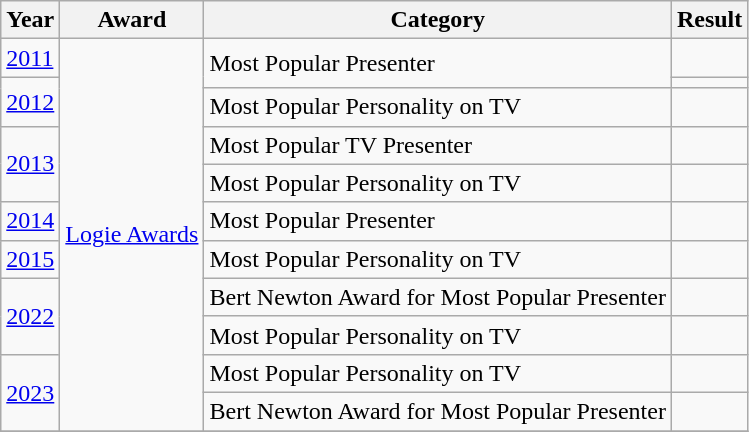<table class="wikitable">
<tr>
<th>Year</th>
<th>Award</th>
<th>Category</th>
<th>Result</th>
</tr>
<tr>
<td><a href='#'>2011</a></td>
<td rowspan="11"><a href='#'>Logie Awards</a></td>
<td rowspan="2">Most Popular Presenter</td>
<td></td>
</tr>
<tr>
<td rowspan="2"><a href='#'>2012</a></td>
<td></td>
</tr>
<tr>
<td>Most Popular Personality on TV</td>
<td></td>
</tr>
<tr>
<td rowspan="2"><a href='#'>2013</a></td>
<td>Most Popular TV Presenter</td>
<td></td>
</tr>
<tr>
<td>Most Popular Personality on TV</td>
<td></td>
</tr>
<tr>
<td><a href='#'>2014</a></td>
<td>Most Popular Presenter</td>
<td></td>
</tr>
<tr>
<td><a href='#'>2015</a></td>
<td>Most Popular Personality on TV</td>
<td></td>
</tr>
<tr>
<td rowspan="2"><a href='#'>2022</a></td>
<td>Bert Newton Award for Most Popular Presenter</td>
<td></td>
</tr>
<tr>
<td>Most Popular Personality on TV</td>
<td></td>
</tr>
<tr>
<td rowspan=2><a href='#'>2023</a></td>
<td>Most Popular Personality on TV</td>
<td></td>
</tr>
<tr>
<td>Bert Newton Award for Most Popular Presenter</td>
<td></td>
</tr>
<tr>
</tr>
</table>
